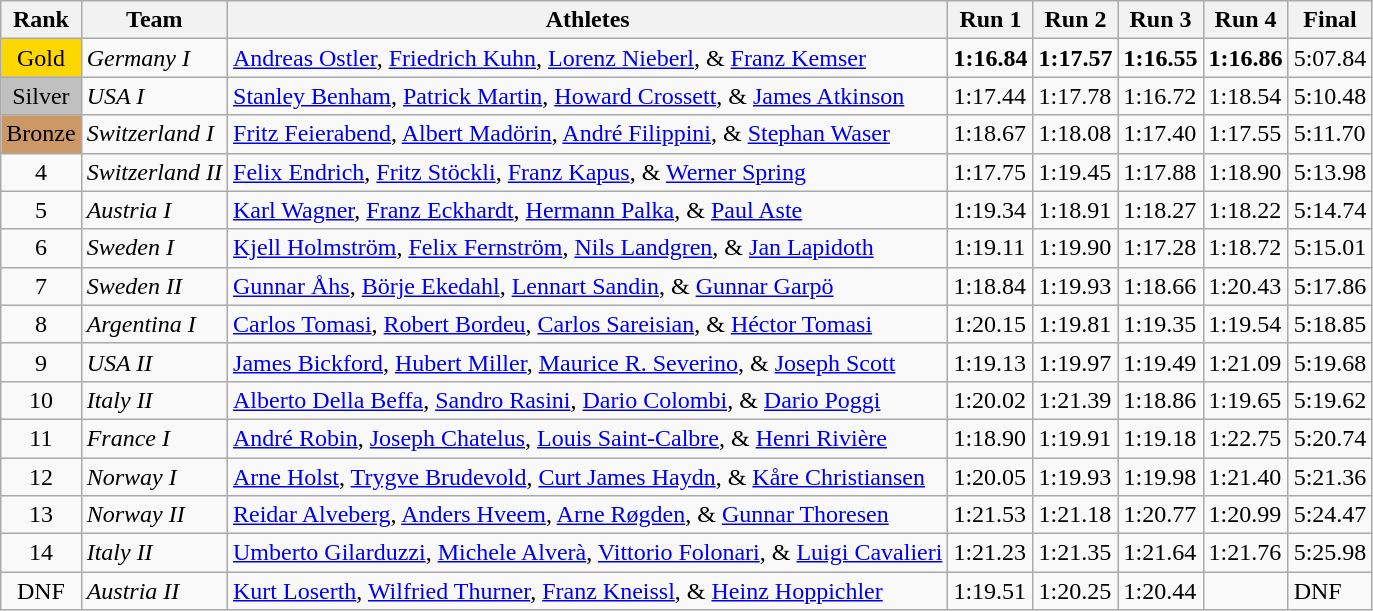<table class="wikitable">
<tr>
<th>Rank</th>
<th>Team</th>
<th>Athletes</th>
<th>Run 1</th>
<th>Run 2</th>
<th>Run 3</th>
<th>Run 4</th>
<th>Final</th>
</tr>
<tr>
<td bgcolor='gold' align='center'>Gold</td>
<td> <em>Germany I</em></td>
<td><a href='#'>Andreas Ostler</a>, <a href='#'>Friedrich Kuhn</a>, <a href='#'>Lorenz Nieberl</a>, & <a href='#'>Franz Kemser</a></td>
<td><strong>1:16.84</strong></td>
<td><strong>1:17.57</strong></td>
<td><strong>1:16.55</strong></td>
<td><strong>1:16.86</strong></td>
<td>5:07.84</td>
</tr>
<tr>
<td bgcolor='silver' align='center'>Silver</td>
<td> <em>USA I</em></td>
<td><a href='#'>Stanley Benham</a>, <a href='#'>Patrick Martin</a>, <a href='#'>Howard Crossett</a>, & <a href='#'>James Atkinson</a></td>
<td>1:17.44</td>
<td>1:17.78</td>
<td>1:16.72</td>
<td>1:18.54</td>
<td>5:10.48</td>
</tr>
<tr>
<td bgcolor='#CC9966' align='center'>Bronze</td>
<td> <em>Switzerland I</em></td>
<td><a href='#'>Fritz Feierabend</a>, <a href='#'>Albert Madörin</a>, <a href='#'>André Filippini</a>, & <a href='#'>Stephan Waser</a></td>
<td>1:18.67</td>
<td>1:18.08</td>
<td>1:17.40</td>
<td>1:17.55</td>
<td>5:11.70</td>
</tr>
<tr>
<td align='center'>4</td>
<td> <em>Switzerland II</em></td>
<td><a href='#'>Felix Endrich</a>, <a href='#'>Fritz Stöckli</a>, <a href='#'>Franz Kapus</a>, & <a href='#'>Werner Spring</a></td>
<td>1:17.75</td>
<td>1:19.45</td>
<td>1:17.88</td>
<td>1:18.90</td>
<td>5:13.98</td>
</tr>
<tr>
<td align='center'>5</td>
<td> <em>Austria I</em></td>
<td><a href='#'>Karl Wagner</a>, <a href='#'>Franz Eckhardt</a>, <a href='#'>Hermann Palka</a>, & <a href='#'>Paul Aste</a></td>
<td>1:19.34</td>
<td>1:18.91</td>
<td>1:18.27</td>
<td>1:18.22</td>
<td>5:14.74</td>
</tr>
<tr>
<td align='center'>6</td>
<td> <em>Sweden I</em></td>
<td><a href='#'>Kjell Holmström</a>, <a href='#'>Felix Fernström</a>, <a href='#'>Nils Landgren</a>, & <a href='#'>Jan Lapidoth</a></td>
<td>1:19.11</td>
<td>1:19.90</td>
<td>1:17.28</td>
<td>1:18.72</td>
<td>5:15.01</td>
</tr>
<tr>
<td align='center'>7</td>
<td> <em>Sweden II</em></td>
<td><a href='#'>Gunnar Åhs</a>, <a href='#'>Börje Ekedahl</a>, <a href='#'>Lennart Sandin</a>, & <a href='#'>Gunnar Garpö</a></td>
<td>1:18.84</td>
<td>1:19.93</td>
<td>1:18.66</td>
<td>1:20.43</td>
<td>5:17.86</td>
</tr>
<tr>
<td align='center'>8</td>
<td> <em>Argentina I</em></td>
<td><a href='#'>Carlos Tomasi</a>, <a href='#'>Robert Bordeu</a>, <a href='#'>Carlos Sareisian</a>, & <a href='#'>Héctor Tomasi</a></td>
<td>1:20.15</td>
<td>1:19.81</td>
<td>1:19.35</td>
<td>1:19.54</td>
<td>5:18.85</td>
</tr>
<tr>
<td align='center'>9</td>
<td> <em>USA II</em></td>
<td><a href='#'>James Bickford</a>, <a href='#'>Hubert Miller</a>, <a href='#'>Maurice R. Severino</a>, & <a href='#'>Joseph Scott</a></td>
<td>1:19.13</td>
<td>1:19.97</td>
<td>1:19.49</td>
<td>1:21.09</td>
<td>5:19.68</td>
</tr>
<tr>
<td align='center'>10</td>
<td> <em>Italy II</em></td>
<td><a href='#'>Alberto Della Beffa</a>, <a href='#'>Sandro Rasini</a>, <a href='#'>Dario Colombi</a>, & <a href='#'>Dario Poggi</a></td>
<td>1:20.02</td>
<td>1:21.39</td>
<td>1:18.86</td>
<td>1:19.65</td>
<td>5:19.62</td>
</tr>
<tr>
<td align='center'>11</td>
<td> <em>France I</em></td>
<td><a href='#'>André Robin</a>, <a href='#'>Joseph Chatelus</a>, <a href='#'>Louis Saint-Calbre</a>, & <a href='#'>Henri Rivière</a></td>
<td>1:18.90</td>
<td>1:19.91</td>
<td>1:19.18</td>
<td>1:22.75</td>
<td>5:20.74</td>
</tr>
<tr>
<td align='center'>12</td>
<td> <em>Norway I</em></td>
<td><a href='#'>Arne Holst</a>, <a href='#'>Trygve Brudevold</a>, <a href='#'>Curt James Haydn</a>, & <a href='#'>Kåre Christiansen</a></td>
<td>1:20.05</td>
<td>1:19.93</td>
<td>1:19.98</td>
<td>1:21.40</td>
<td>5:21.36</td>
</tr>
<tr>
<td align='center'>13</td>
<td> <em>Norway II</em></td>
<td><a href='#'>Reidar Alveberg</a>, <a href='#'>Anders Hveem</a>, <a href='#'>Arne Røgden</a>, & <a href='#'>Gunnar Thoresen</a></td>
<td>1:21.53</td>
<td>1:21.18</td>
<td>1:20.77</td>
<td>1:20.99</td>
<td>5:24.47</td>
</tr>
<tr>
<td align='center'>14</td>
<td> <em>Italy II</em></td>
<td><a href='#'>Umberto Gilarduzzi</a>, <a href='#'>Michele Alverà</a>, <a href='#'>Vittorio Folonari</a>, & <a href='#'>Luigi Cavalieri</a></td>
<td>1:21.23</td>
<td>1:21.35</td>
<td>1:21.64</td>
<td>1:21.76</td>
<td>5:25.98</td>
</tr>
<tr>
<td align='center'>DNF</td>
<td> <em>Austria II</em></td>
<td><a href='#'>Kurt Loserth</a>, <a href='#'>Wilfried Thurner</a>, <a href='#'>Franz Kneissl</a>, & <a href='#'>Heinz Hoppichler</a></td>
<td>1:19.51</td>
<td>1:20.25</td>
<td>1:20.44</td>
<td></td>
<td>DNF</td>
</tr>
</table>
